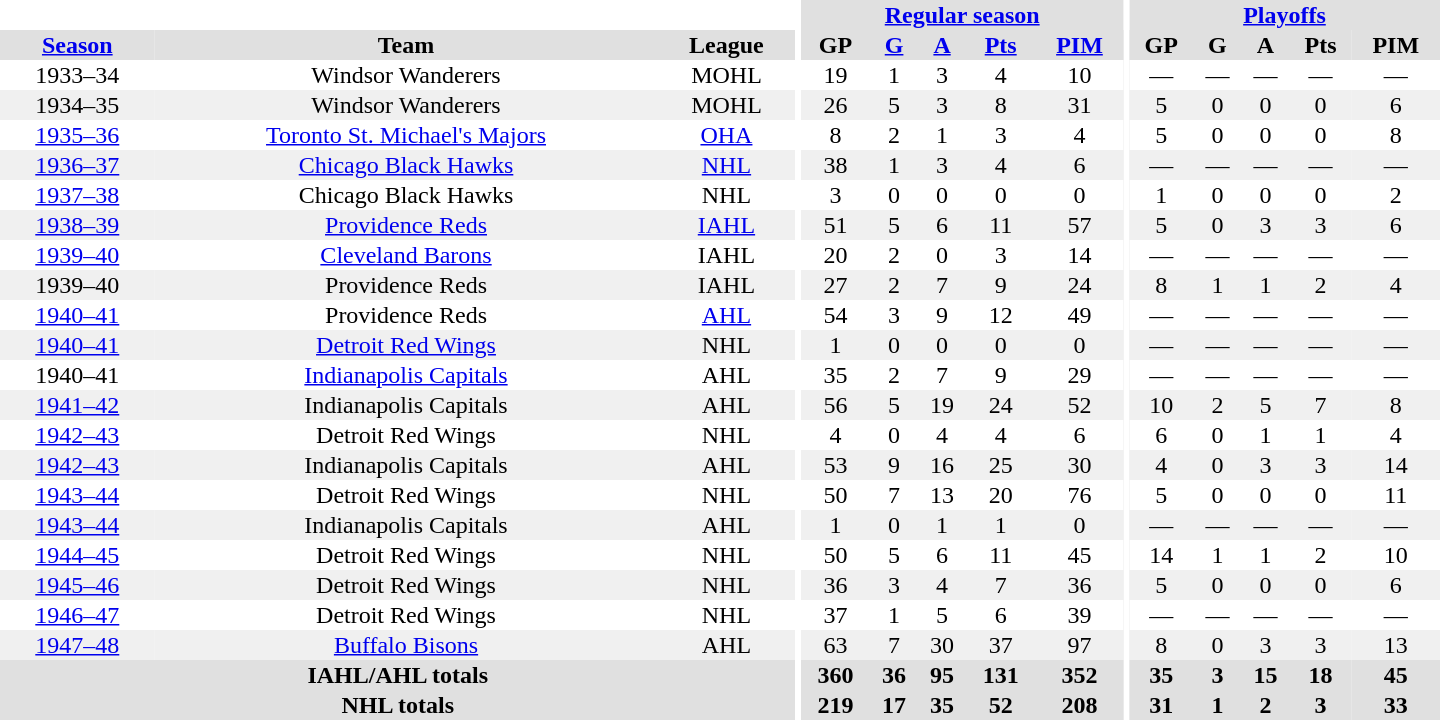<table border="0" cellpadding="1" cellspacing="0" style="text-align:center; width:60em">
<tr bgcolor="#e0e0e0">
<th colspan="3" bgcolor="#ffffff"></th>
<th rowspan="100" bgcolor="#ffffff"></th>
<th colspan="5"><a href='#'>Regular season</a></th>
<th rowspan="100" bgcolor="#ffffff"></th>
<th colspan="5"><a href='#'>Playoffs</a></th>
</tr>
<tr bgcolor="#e0e0e0">
<th><a href='#'>Season</a></th>
<th>Team</th>
<th>League</th>
<th>GP</th>
<th><a href='#'>G</a></th>
<th><a href='#'>A</a></th>
<th><a href='#'>Pts</a></th>
<th><a href='#'>PIM</a></th>
<th>GP</th>
<th>G</th>
<th>A</th>
<th>Pts</th>
<th>PIM</th>
</tr>
<tr>
<td>1933–34</td>
<td>Windsor Wanderers</td>
<td>MOHL</td>
<td>19</td>
<td>1</td>
<td>3</td>
<td>4</td>
<td>10</td>
<td>—</td>
<td>—</td>
<td>—</td>
<td>—</td>
<td>—</td>
</tr>
<tr bgcolor="#f0f0f0">
<td>1934–35</td>
<td>Windsor Wanderers</td>
<td>MOHL</td>
<td>26</td>
<td>5</td>
<td>3</td>
<td>8</td>
<td>31</td>
<td>5</td>
<td>0</td>
<td>0</td>
<td>0</td>
<td>6</td>
</tr>
<tr>
<td><a href='#'>1935–36</a></td>
<td><a href='#'>Toronto St. Michael's Majors</a></td>
<td><a href='#'>OHA</a></td>
<td>8</td>
<td>2</td>
<td>1</td>
<td>3</td>
<td>4</td>
<td>5</td>
<td>0</td>
<td>0</td>
<td>0</td>
<td>8</td>
</tr>
<tr bgcolor="#f0f0f0">
<td><a href='#'>1936–37</a></td>
<td><a href='#'>Chicago Black Hawks</a></td>
<td><a href='#'>NHL</a></td>
<td>38</td>
<td>1</td>
<td>3</td>
<td>4</td>
<td>6</td>
<td>—</td>
<td>—</td>
<td>—</td>
<td>—</td>
<td>—</td>
</tr>
<tr>
<td><a href='#'>1937–38</a></td>
<td>Chicago Black Hawks</td>
<td>NHL</td>
<td>3</td>
<td>0</td>
<td>0</td>
<td>0</td>
<td>0</td>
<td>1</td>
<td>0</td>
<td>0</td>
<td>0</td>
<td>2</td>
</tr>
<tr bgcolor="#f0f0f0">
<td><a href='#'>1938–39</a></td>
<td><a href='#'>Providence Reds</a></td>
<td><a href='#'>IAHL</a></td>
<td>51</td>
<td>5</td>
<td>6</td>
<td>11</td>
<td>57</td>
<td>5</td>
<td>0</td>
<td>3</td>
<td>3</td>
<td>6</td>
</tr>
<tr>
<td><a href='#'>1939–40</a></td>
<td><a href='#'>Cleveland Barons</a></td>
<td>IAHL</td>
<td>20</td>
<td>2</td>
<td>0</td>
<td>3</td>
<td>14</td>
<td>—</td>
<td>—</td>
<td>—</td>
<td>—</td>
<td>—</td>
</tr>
<tr bgcolor="#f0f0f0">
<td>1939–40</td>
<td>Providence Reds</td>
<td>IAHL</td>
<td>27</td>
<td>2</td>
<td>7</td>
<td>9</td>
<td>24</td>
<td>8</td>
<td>1</td>
<td>1</td>
<td>2</td>
<td>4</td>
</tr>
<tr>
<td><a href='#'>1940–41</a></td>
<td>Providence Reds</td>
<td><a href='#'>AHL</a></td>
<td>54</td>
<td>3</td>
<td>9</td>
<td>12</td>
<td>49</td>
<td>—</td>
<td>—</td>
<td>—</td>
<td>—</td>
<td>—</td>
</tr>
<tr bgcolor="#f0f0f0">
<td><a href='#'>1940–41</a></td>
<td><a href='#'>Detroit Red Wings</a></td>
<td>NHL</td>
<td>1</td>
<td>0</td>
<td>0</td>
<td>0</td>
<td>0</td>
<td>—</td>
<td>—</td>
<td>—</td>
<td>—</td>
<td>—</td>
</tr>
<tr>
<td>1940–41</td>
<td><a href='#'>Indianapolis Capitals</a></td>
<td>AHL</td>
<td>35</td>
<td>2</td>
<td>7</td>
<td>9</td>
<td>29</td>
<td>—</td>
<td>—</td>
<td>—</td>
<td>—</td>
<td>—</td>
</tr>
<tr bgcolor="#f0f0f0">
<td><a href='#'>1941–42</a></td>
<td>Indianapolis Capitals</td>
<td>AHL</td>
<td>56</td>
<td>5</td>
<td>19</td>
<td>24</td>
<td>52</td>
<td>10</td>
<td>2</td>
<td>5</td>
<td>7</td>
<td>8</td>
</tr>
<tr>
<td><a href='#'>1942–43</a></td>
<td>Detroit Red Wings</td>
<td>NHL</td>
<td>4</td>
<td>0</td>
<td>4</td>
<td>4</td>
<td>6</td>
<td>6</td>
<td>0</td>
<td>1</td>
<td>1</td>
<td>4</td>
</tr>
<tr bgcolor="#f0f0f0">
<td><a href='#'>1942–43</a></td>
<td>Indianapolis Capitals</td>
<td>AHL</td>
<td>53</td>
<td>9</td>
<td>16</td>
<td>25</td>
<td>30</td>
<td>4</td>
<td>0</td>
<td>3</td>
<td>3</td>
<td>14</td>
</tr>
<tr>
<td><a href='#'>1943–44</a></td>
<td>Detroit Red Wings</td>
<td>NHL</td>
<td>50</td>
<td>7</td>
<td>13</td>
<td>20</td>
<td>76</td>
<td>5</td>
<td>0</td>
<td>0</td>
<td>0</td>
<td>11</td>
</tr>
<tr bgcolor="#f0f0f0">
<td><a href='#'>1943–44</a></td>
<td>Indianapolis Capitals</td>
<td>AHL</td>
<td>1</td>
<td>0</td>
<td>1</td>
<td>1</td>
<td>0</td>
<td>—</td>
<td>—</td>
<td>—</td>
<td>—</td>
<td>—</td>
</tr>
<tr>
<td><a href='#'>1944–45</a></td>
<td>Detroit Red Wings</td>
<td>NHL</td>
<td>50</td>
<td>5</td>
<td>6</td>
<td>11</td>
<td>45</td>
<td>14</td>
<td>1</td>
<td>1</td>
<td>2</td>
<td>10</td>
</tr>
<tr bgcolor="#f0f0f0">
<td><a href='#'>1945–46</a></td>
<td>Detroit Red Wings</td>
<td>NHL</td>
<td>36</td>
<td>3</td>
<td>4</td>
<td>7</td>
<td>36</td>
<td>5</td>
<td>0</td>
<td>0</td>
<td>0</td>
<td>6</td>
</tr>
<tr>
<td><a href='#'>1946–47</a></td>
<td>Detroit Red Wings</td>
<td>NHL</td>
<td>37</td>
<td>1</td>
<td>5</td>
<td>6</td>
<td>39</td>
<td>—</td>
<td>—</td>
<td>—</td>
<td>—</td>
<td>—</td>
</tr>
<tr bgcolor="#f0f0f0">
<td><a href='#'>1947–48</a></td>
<td><a href='#'>Buffalo Bisons</a></td>
<td>AHL</td>
<td>63</td>
<td>7</td>
<td>30</td>
<td>37</td>
<td>97</td>
<td>8</td>
<td>0</td>
<td>3</td>
<td>3</td>
<td>13</td>
</tr>
<tr bgcolor="#e0e0e0">
<th colspan="3">IAHL/AHL totals</th>
<th>360</th>
<th>36</th>
<th>95</th>
<th>131</th>
<th>352</th>
<th>35</th>
<th>3</th>
<th>15</th>
<th>18</th>
<th>45</th>
</tr>
<tr bgcolor="#e0e0e0">
<th colspan="3">NHL totals</th>
<th>219</th>
<th>17</th>
<th>35</th>
<th>52</th>
<th>208</th>
<th>31</th>
<th>1</th>
<th>2</th>
<th>3</th>
<th>33</th>
</tr>
</table>
